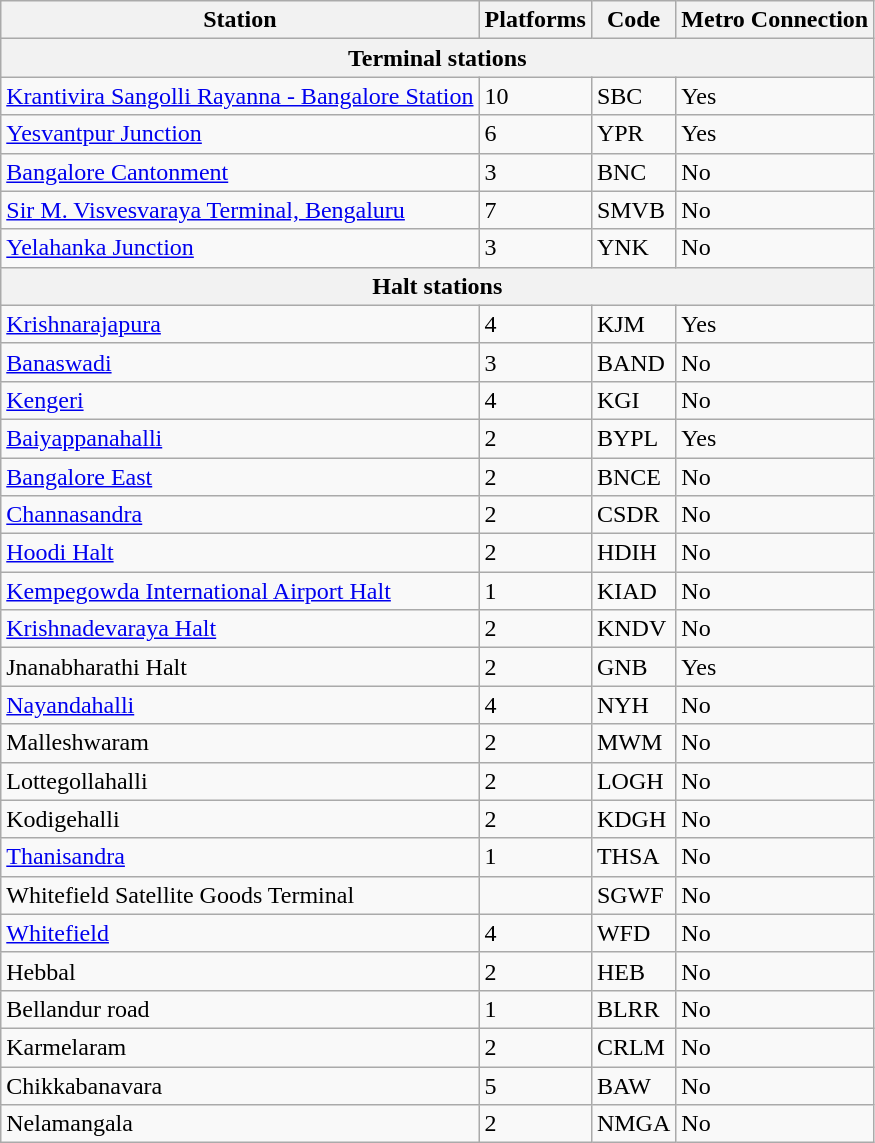<table class="wikitable sortable">
<tr>
<th>Station</th>
<th>Platforms</th>
<th>Code</th>
<th>Metro Connection</th>
</tr>
<tr>
<th colspan="4">Terminal stations</th>
</tr>
<tr>
<td><a href='#'>Krantivira Sangolli Rayanna - Bangalore Station</a></td>
<td>10</td>
<td>SBC</td>
<td>Yes</td>
</tr>
<tr>
<td><a href='#'>Yesvantpur Junction</a></td>
<td>6</td>
<td>YPR</td>
<td>Yes</td>
</tr>
<tr>
<td><a href='#'>Bangalore Cantonment</a></td>
<td>3</td>
<td>BNC</td>
<td>No</td>
</tr>
<tr>
<td><a href='#'>Sir M. Visvesvaraya Terminal, Bengaluru</a></td>
<td>7</td>
<td>SMVB</td>
<td>No</td>
</tr>
<tr>
<td><a href='#'>Yelahanka Junction</a></td>
<td>3</td>
<td>YNK</td>
<td>No</td>
</tr>
<tr>
<th colspan="4">Halt stations</th>
</tr>
<tr>
<td><a href='#'>Krishnarajapura</a></td>
<td>4</td>
<td>KJM</td>
<td>Yes</td>
</tr>
<tr>
<td><a href='#'>Banaswadi</a></td>
<td>3</td>
<td>BAND</td>
<td>No</td>
</tr>
<tr>
<td><a href='#'>Kengeri</a></td>
<td>4</td>
<td>KGI</td>
<td>No</td>
</tr>
<tr>
<td><a href='#'>Baiyappanahalli</a></td>
<td>2</td>
<td>BYPL</td>
<td>Yes</td>
</tr>
<tr>
<td><a href='#'>Bangalore East</a></td>
<td>2</td>
<td>BNCE</td>
<td>No</td>
</tr>
<tr>
<td><a href='#'>Channasandra</a></td>
<td>2</td>
<td>CSDR</td>
<td>No</td>
</tr>
<tr>
<td><a href='#'>Hoodi Halt</a></td>
<td>2</td>
<td>HDIH</td>
<td>No</td>
</tr>
<tr>
<td><a href='#'>Kempegowda International Airport Halt</a></td>
<td>1</td>
<td>KIAD</td>
<td>No</td>
</tr>
<tr>
<td><a href='#'>Krishnadevaraya Halt</a></td>
<td>2</td>
<td>KNDV</td>
<td>No</td>
</tr>
<tr>
<td>Jnanabharathi Halt</td>
<td>2</td>
<td>GNB</td>
<td>Yes</td>
</tr>
<tr>
<td><a href='#'>Nayandahalli</a></td>
<td>4</td>
<td>NYH</td>
<td>No</td>
</tr>
<tr>
<td>Malleshwaram</td>
<td>2</td>
<td>MWM</td>
<td>No</td>
</tr>
<tr>
<td>Lottegollahalli</td>
<td>2</td>
<td>LOGH</td>
<td>No</td>
</tr>
<tr>
<td>Kodigehalli</td>
<td>2</td>
<td>KDGH</td>
<td>No</td>
</tr>
<tr>
<td><a href='#'>Thanisandra</a></td>
<td>1</td>
<td>THSA</td>
<td>No</td>
</tr>
<tr>
<td>Whitefield Satellite Goods Terminal</td>
<td></td>
<td>SGWF</td>
<td>No</td>
</tr>
<tr>
<td><a href='#'>Whitefield</a></td>
<td>4</td>
<td>WFD</td>
<td>No</td>
</tr>
<tr>
<td>Hebbal</td>
<td>2</td>
<td>HEB</td>
<td>No</td>
</tr>
<tr>
<td>Bellandur road</td>
<td>1</td>
<td>BLRR</td>
<td>No</td>
</tr>
<tr>
<td>Karmelaram</td>
<td>2</td>
<td>CRLM</td>
<td>No</td>
</tr>
<tr>
<td>Chikkabanavara</td>
<td>5</td>
<td>BAW</td>
<td>No</td>
</tr>
<tr>
<td>Nelamangala</td>
<td>2</td>
<td>NMGA</td>
<td>No</td>
</tr>
</table>
